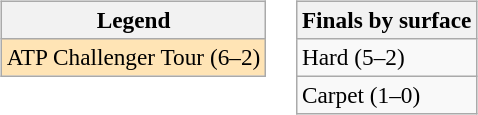<table>
<tr style="vertical-align:top">
<td><br><table class="wikitable" style=font-size:97%>
<tr>
<th>Legend</th>
</tr>
<tr style="background:moccasin;">
<td>ATP Challenger Tour (6–2)</td>
</tr>
</table>
</td>
<td><br><table class="wikitable" style=font-size:97%>
<tr>
<th>Finals by surface</th>
</tr>
<tr>
<td>Hard (5–2)</td>
</tr>
<tr>
<td>Carpet (1–0)</td>
</tr>
</table>
</td>
</tr>
</table>
